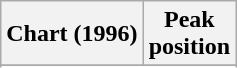<table class="wikitable sortable plainrowheaders" style="text-align:center">
<tr>
<th scope="col">Chart (1996)</th>
<th scope="col">Peak<br>position</th>
</tr>
<tr>
</tr>
<tr>
</tr>
</table>
